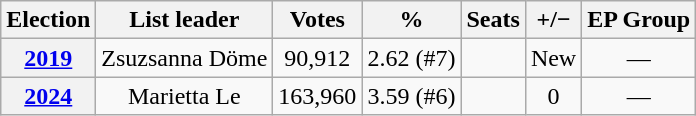<table class=wikitable style="text-align:center;">
<tr>
<th>Election</th>
<th>List leader</th>
<th>Votes</th>
<th>%</th>
<th>Seats</th>
<th>+/−</th>
<th>EP Group</th>
</tr>
<tr>
<th><a href='#'>2019</a></th>
<td>Zsuzsanna Döme</td>
<td>90,912</td>
<td>2.62 (#7)</td>
<td></td>
<td>New</td>
<td>—</td>
</tr>
<tr>
<th><a href='#'>2024</a></th>
<td>Marietta Le</td>
<td>163,960</td>
<td>3.59 (#6)</td>
<td></td>
<td> 0</td>
<td>—</td>
</tr>
</table>
